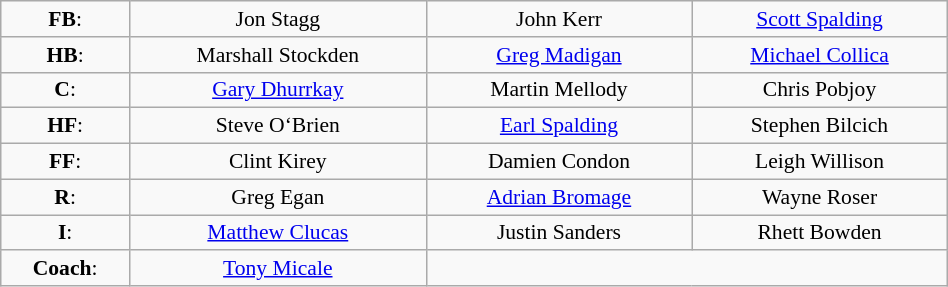<table class="wikitable" width="50%" align="center" style="font-size:90%; text-align: center">
<tr>
<td><strong>FB</strong>:</td>
<td>Jon Stagg</td>
<td>John Kerr</td>
<td><a href='#'>Scott Spalding</a></td>
</tr>
<tr>
<td><strong>HB</strong>:</td>
<td>Marshall Stockden</td>
<td><a href='#'>Greg Madigan</a></td>
<td><a href='#'>Michael Collica</a></td>
</tr>
<tr>
<td><strong>C</strong>:</td>
<td><a href='#'>Gary Dhurrkay</a></td>
<td>Martin Mellody</td>
<td>Chris Pobjoy</td>
</tr>
<tr>
<td><strong>HF</strong>:</td>
<td>Steve O‘Brien</td>
<td><a href='#'>Earl Spalding</a></td>
<td>Stephen Bilcich</td>
</tr>
<tr>
<td><strong>FF</strong>:</td>
<td>Clint Kirey</td>
<td>Damien Condon</td>
<td>Leigh Willison</td>
</tr>
<tr>
<td><strong>R</strong>:</td>
<td>Greg Egan</td>
<td><a href='#'>Adrian Bromage</a></td>
<td>Wayne Roser</td>
</tr>
<tr>
<td><strong>I</strong>:</td>
<td><a href='#'>Matthew Clucas</a></td>
<td>Justin Sanders</td>
<td>Rhett Bowden</td>
</tr>
<tr>
<td><strong>Coach</strong>:</td>
<td><a href='#'>Tony Micale</a></td>
<td colspan="2"></td>
</tr>
</table>
